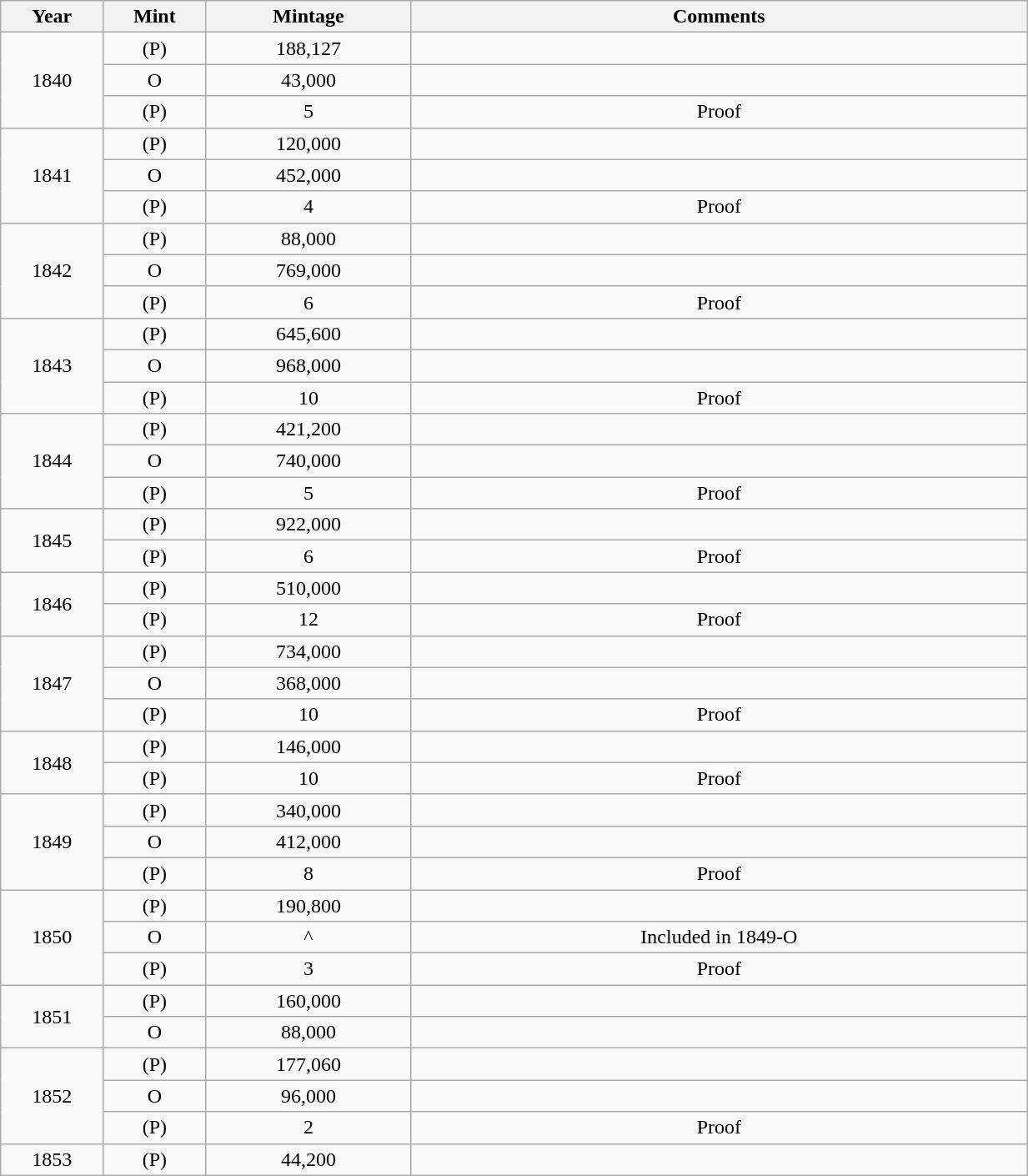<table class="wikitable sortable" style="min-width:65%; text-align:center;">
<tr>
<th width="10%">Year</th>
<th width="10%">Mint</th>
<th width="20%">Mintage</th>
<th width="60%">Comments</th>
</tr>
<tr>
<td rowspan="3">1840</td>
<td>(P)</td>
<td>188,127</td>
<td></td>
</tr>
<tr>
<td>O</td>
<td>43,000</td>
<td></td>
</tr>
<tr>
<td>(P)</td>
<td>5</td>
<td>Proof</td>
</tr>
<tr>
<td rowspan="3">1841</td>
<td>(P)</td>
<td>120,000</td>
<td></td>
</tr>
<tr>
<td>O</td>
<td>452,000</td>
<td></td>
</tr>
<tr>
<td>(P)</td>
<td>4</td>
<td>Proof</td>
</tr>
<tr>
<td rowspan="3">1842</td>
<td>(P)</td>
<td>88,000</td>
<td></td>
</tr>
<tr>
<td>O</td>
<td>769,000</td>
<td></td>
</tr>
<tr>
<td>(P)</td>
<td>6</td>
<td>Proof</td>
</tr>
<tr>
<td rowspan="3">1843</td>
<td>(P)</td>
<td>645,600</td>
<td></td>
</tr>
<tr>
<td>O</td>
<td>968,000</td>
<td></td>
</tr>
<tr>
<td>(P)</td>
<td>10</td>
<td>Proof</td>
</tr>
<tr>
<td rowspan="3">1844</td>
<td>(P)</td>
<td>421,200</td>
<td></td>
</tr>
<tr>
<td>O</td>
<td>740,000</td>
<td></td>
</tr>
<tr>
<td>(P)</td>
<td>5</td>
<td>Proof</td>
</tr>
<tr>
<td rowspan="2">1845</td>
<td>(P)</td>
<td>922,000</td>
<td></td>
</tr>
<tr>
<td>(P)</td>
<td>6</td>
<td>Proof</td>
</tr>
<tr>
<td rowspan="2">1846</td>
<td>(P)</td>
<td>510,000</td>
<td></td>
</tr>
<tr>
<td>(P)</td>
<td>12</td>
<td>Proof</td>
</tr>
<tr>
<td rowspan="3">1847</td>
<td>(P)</td>
<td>734,000</td>
<td></td>
</tr>
<tr>
<td>O</td>
<td>368,000</td>
<td></td>
</tr>
<tr>
<td>(P)</td>
<td>10</td>
<td>Proof</td>
</tr>
<tr>
<td rowspan="2">1848</td>
<td>(P)</td>
<td>146,000</td>
<td></td>
</tr>
<tr>
<td>(P)</td>
<td>10</td>
<td>Proof</td>
</tr>
<tr>
<td rowspan="3">1849</td>
<td>(P)</td>
<td>340,000</td>
<td></td>
</tr>
<tr>
<td>O</td>
<td>412,000</td>
<td></td>
</tr>
<tr>
<td>(P)</td>
<td>8</td>
<td>Proof</td>
</tr>
<tr>
<td rowspan="3">1850</td>
<td>(P)</td>
<td>190,800</td>
<td></td>
</tr>
<tr>
<td>O</td>
<td>^</td>
<td>Included in 1849-O</td>
</tr>
<tr>
<td>(P)</td>
<td>3</td>
<td>Proof</td>
</tr>
<tr>
<td rowspan="2">1851</td>
<td>(P)</td>
<td>160,000</td>
<td></td>
</tr>
<tr>
<td>O</td>
<td>88,000</td>
<td></td>
</tr>
<tr>
<td rowspan="3">1852</td>
<td>(P)</td>
<td>177,060</td>
<td></td>
</tr>
<tr>
<td>O</td>
<td>96,000</td>
<td></td>
</tr>
<tr>
<td>(P)</td>
<td>2</td>
<td>Proof</td>
</tr>
<tr>
<td>1853</td>
<td>(P)</td>
<td>44,200</td>
<td></td>
</tr>
</table>
